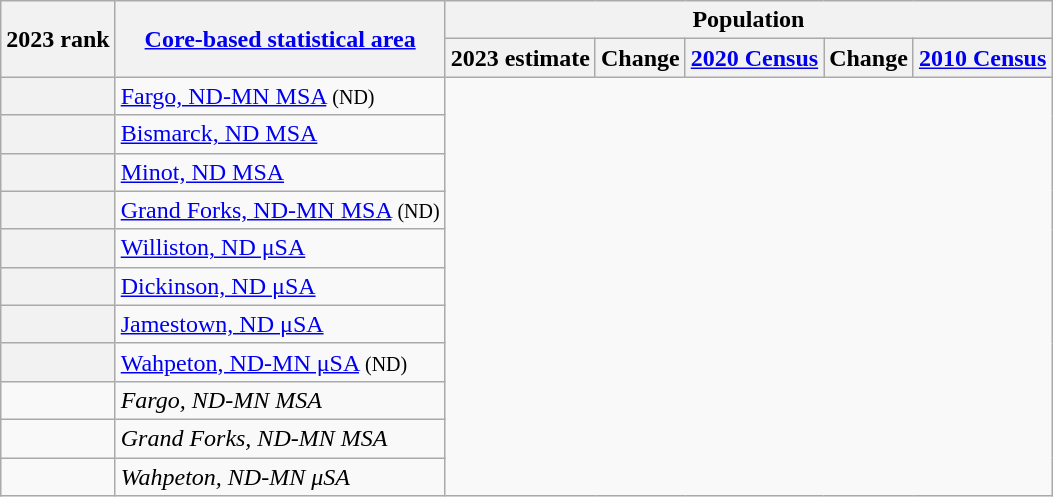<table class="wikitable sortable">
<tr>
<th scope=col rowspan=2>2023 rank</th>
<th scope=col rowspan=2><a href='#'>Core-based statistical area</a></th>
<th colspan=5>Population</th>
</tr>
<tr>
<th scope=col>2023 estimate</th>
<th scope=col>Change</th>
<th scope=col><a href='#'>2020 Census</a></th>
<th scope=col>Change</th>
<th scope=col><a href='#'>2010 Census</a></th>
</tr>
<tr>
<th scope=row></th>
<td><a href='#'>Fargo, ND-MN MSA</a> <small>(ND)</small><br></td>
</tr>
<tr>
<th scope=row></th>
<td><a href='#'>Bismarck, ND MSA</a><br></td>
</tr>
<tr>
<th scope=row></th>
<td><a href='#'>Minot, ND MSA</a><br></td>
</tr>
<tr>
<th scope=row></th>
<td><a href='#'>Grand Forks, ND-MN MSA</a> <small>(ND)</small><br></td>
</tr>
<tr>
<th scope=row></th>
<td><a href='#'>Williston, ND μSA</a><br></td>
</tr>
<tr>
<th scope=row></th>
<td><a href='#'>Dickinson, ND μSA</a><br></td>
</tr>
<tr>
<th scope=row></th>
<td><a href='#'>Jamestown, ND μSA</a><br></td>
</tr>
<tr>
<th scope=row></th>
<td><a href='#'>Wahpeton, ND-MN μSA</a> <small>(ND)</small><br></td>
</tr>
<tr>
<td></td>
<td><em><span>Fargo, ND-MN MSA</span></em><br></td>
</tr>
<tr>
<td></td>
<td><em><span>Grand Forks, ND-MN MSA</span></em><br></td>
</tr>
<tr>
<td></td>
<td><em><span>Wahpeton, ND-MN μSA</span></em><br></td>
</tr>
</table>
